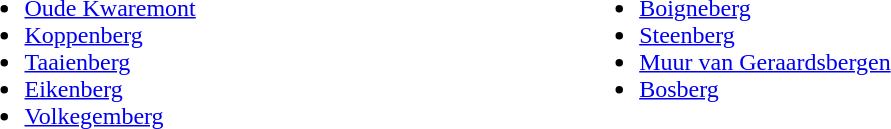<table width=65%>
<tr>
<td valign=top align=left width=33%><br><ul><li><a href='#'>Oude Kwaremont</a></li><li><a href='#'>Koppenberg</a></li><li><a href='#'>Taaienberg</a></li><li><a href='#'>Eikenberg</a></li><li><a href='#'>Volkegemberg</a></li></ul></td>
<td valign=top align=left width=33%><br><ul><li><a href='#'>Boigneberg</a></li><li><a href='#'>Steenberg</a></li><li><a href='#'>Muur van Geraardsbergen</a></li><li><a href='#'>Bosberg</a></li></ul></td>
</tr>
</table>
